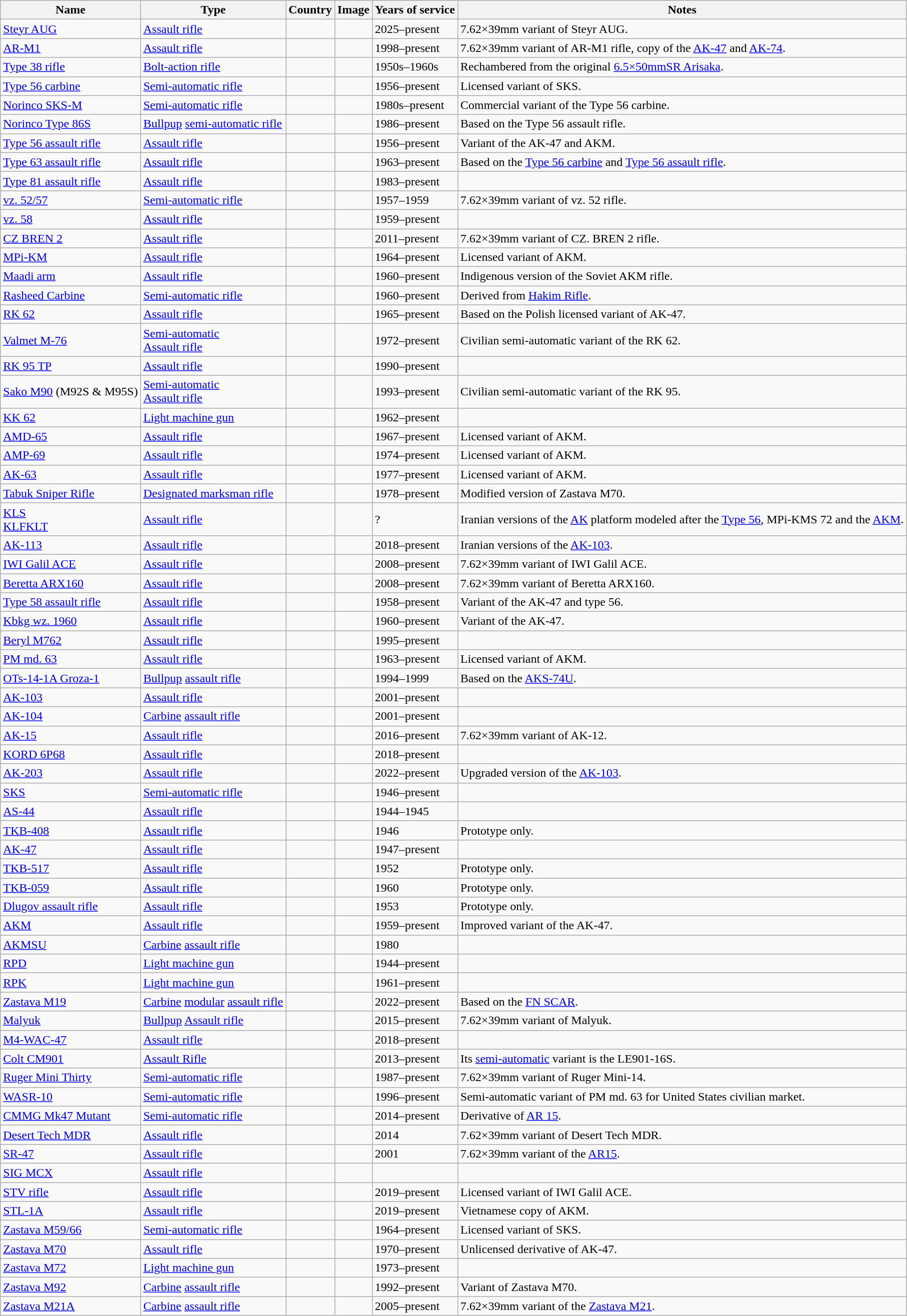<table class="wikitable sortable">
<tr>
<th>Name</th>
<th>Type</th>
<th>Country</th>
<th>Image</th>
<th>Years of service</th>
<th>Notes</th>
</tr>
<tr>
<td><a href='#'>Steyr AUG</a></td>
<td><a href='#'>Assault rifle</a></td>
<td></td>
<td></td>
<td>2025–present</td>
<td>7.62×39mm variant of Steyr AUG.</td>
</tr>
<tr>
<td><a href='#'>AR-M1</a></td>
<td><a href='#'>Assault rifle</a></td>
<td></td>
<td></td>
<td>1998–present</td>
<td>7.62×39mm variant of AR-M1 rifle, copy of the <a href='#'>AK-47</a> and <a href='#'>AK-74</a>.</td>
</tr>
<tr>
<td><a href='#'>Type 38 rifle</a></td>
<td><a href='#'>Bolt-action rifle</a></td>
<td></td>
<td></td>
<td>1950s–1960s</td>
<td>Rechambered from the original <a href='#'>6.5×50mmSR Arisaka</a>.</td>
</tr>
<tr>
<td><a href='#'>Type 56 carbine</a></td>
<td><a href='#'>Semi-automatic rifle</a></td>
<td></td>
<td></td>
<td>1956–present</td>
<td>Licensed variant of SKS.</td>
</tr>
<tr>
<td><a href='#'>Norinco SKS-M</a></td>
<td><a href='#'>Semi-automatic rifle</a></td>
<td></td>
<td></td>
<td>1980s–present</td>
<td>Commercial variant of the Type 56 carbine.</td>
</tr>
<tr>
<td><a href='#'>Norinco Type 86S</a></td>
<td><a href='#'>Bullpup</a> <a href='#'>semi-automatic rifle</a></td>
<td></td>
<td></td>
<td>1986–present</td>
<td>Based on the Type 56 assault rifle.</td>
</tr>
<tr>
<td><a href='#'>Type 56 assault rifle</a></td>
<td><a href='#'>Assault rifle</a></td>
<td></td>
<td></td>
<td>1956–present</td>
<td>Variant of the AK-47 and AKM.</td>
</tr>
<tr>
<td><a href='#'>Type 63 assault rifle</a></td>
<td><a href='#'>Assault rifle</a></td>
<td></td>
<td></td>
<td>1963–present</td>
<td>Based on the <a href='#'>Type 56 carbine</a> and <a href='#'>Type 56 assault rifle</a>.</td>
</tr>
<tr>
<td><a href='#'>Type 81 assault rifle</a></td>
<td><a href='#'>Assault rifle</a></td>
<td></td>
<td></td>
<td>1983–present</td>
<td></td>
</tr>
<tr>
<td><a href='#'>vz. 52/57</a></td>
<td><a href='#'>Semi-automatic rifle</a></td>
<td></td>
<td></td>
<td>1957–1959</td>
<td>7.62×39mm variant of vz. 52 rifle.</td>
</tr>
<tr>
<td><a href='#'>vz. 58</a></td>
<td><a href='#'>Assault rifle</a></td>
<td></td>
<td></td>
<td>1959–present</td>
<td></td>
</tr>
<tr>
<td><a href='#'>CZ BREN 2</a></td>
<td><a href='#'>Assault rifle</a></td>
<td></td>
<td></td>
<td>2011–present</td>
<td>7.62×39mm variant of CZ. BREN 2 rifle.</td>
</tr>
<tr>
<td><a href='#'>MPi-KM</a></td>
<td><a href='#'>Assault rifle</a></td>
<td></td>
<td></td>
<td>1964–present</td>
<td>Licensed variant of AKM.</td>
</tr>
<tr>
<td><a href='#'>Maadi arm</a></td>
<td><a href='#'>Assault rifle</a></td>
<td></td>
<td></td>
<td>1960–present</td>
<td>Indigenous version of the Soviet AKM rifle.</td>
</tr>
<tr>
<td><a href='#'>Rasheed Carbine</a></td>
<td><a href='#'>Semi-automatic rifle</a></td>
<td></td>
<td></td>
<td>1960–present</td>
<td>Derived from <a href='#'>Hakim Rifle</a>.</td>
</tr>
<tr>
<td><a href='#'>RK 62</a></td>
<td><a href='#'>Assault rifle</a></td>
<td></td>
<td></td>
<td>1965–present</td>
<td>Based on the Polish licensed variant of AK-47.</td>
</tr>
<tr>
<td><a href='#'>Valmet M-76</a></td>
<td><a href='#'>Semi-automatic</a><br><a href='#'>Assault rifle</a></td>
<td></td>
<td></td>
<td>1972–present</td>
<td>Civilian semi-automatic variant of the RK 62.</td>
</tr>
<tr>
<td><a href='#'>RK 95 TP</a></td>
<td><a href='#'>Assault rifle</a></td>
<td></td>
<td></td>
<td>1990–present</td>
<td></td>
</tr>
<tr>
<td><a href='#'>Sako M90</a> (M92S & M95S)</td>
<td><a href='#'>Semi-automatic</a><br><a href='#'>Assault rifle</a></td>
<td></td>
<td></td>
<td>1993–present</td>
<td>Civilian semi-automatic variant of the RK 95.</td>
</tr>
<tr>
<td><a href='#'>KK 62</a></td>
<td><a href='#'>Light machine gun</a></td>
<td></td>
<td></td>
<td>1962–present</td>
<td></td>
</tr>
<tr>
<td><a href='#'>AMD-65</a></td>
<td><a href='#'>Assault rifle</a></td>
<td></td>
<td></td>
<td>1967–present</td>
<td>Licensed variant of AKM.</td>
</tr>
<tr>
<td><a href='#'>AMP-69</a></td>
<td><a href='#'>Assault rifle</a></td>
<td></td>
<td></td>
<td>1974–present</td>
<td>Licensed variant of AKM.</td>
</tr>
<tr>
<td><a href='#'>AK-63</a></td>
<td><a href='#'>Assault rifle</a></td>
<td></td>
<td></td>
<td>1977–present</td>
<td>Licensed variant of AKM.</td>
</tr>
<tr>
<td><a href='#'>Tabuk Sniper Rifle</a></td>
<td><a href='#'>Designated marksman rifle</a></td>
<td></td>
<td></td>
<td>1978–present</td>
<td>Modified version of Zastava M70.</td>
</tr>
<tr>
<td><a href='#'>KLS</a><br><a href='#'>KLF</a><a href='#'>KLT</a></td>
<td><a href='#'>Assault rifle</a></td>
<td></td>
<td></td>
<td>?</td>
<td>Iranian versions of the <a href='#'>AK</a> platform modeled after the <a href='#'>Type 56</a>, MPi-KMS 72 and the <a href='#'>AKM</a>.</td>
</tr>
<tr>
<td><a href='#'>AK-113</a></td>
<td><a href='#'>Assault rifle</a></td>
<td></td>
<td></td>
<td>2018–present</td>
<td>Iranian versions of the <a href='#'>AK-103</a>.</td>
</tr>
<tr>
<td><a href='#'>IWI Galil ACE</a></td>
<td><a href='#'>Assault rifle</a></td>
<td></td>
<td></td>
<td>2008–present</td>
<td>7.62×39mm variant of IWI Galil ACE.</td>
</tr>
<tr>
<td><a href='#'>Beretta ARX160</a></td>
<td><a href='#'>Assault rifle</a></td>
<td></td>
<td></td>
<td>2008–present</td>
<td>7.62×39mm variant of Beretta ARX160.</td>
</tr>
<tr>
<td><a href='#'>Type 58 assault rifle</a></td>
<td><a href='#'>Assault rifle</a></td>
<td></td>
<td></td>
<td>1958–present</td>
<td>Variant of the AK-47 and type 56.</td>
</tr>
<tr>
<td><a href='#'>Kbkg wz. 1960</a></td>
<td><a href='#'>Assault rifle</a></td>
<td></td>
<td></td>
<td>1960–present</td>
<td>Variant of the AK-47.</td>
</tr>
<tr>
<td><a href='#'>Beryl M762</a></td>
<td><a href='#'>Assault rifle</a></td>
<td></td>
<td></td>
<td>1995–present</td>
<td></td>
</tr>
<tr>
<td><a href='#'>PM md. 63</a></td>
<td><a href='#'>Assault rifle</a></td>
<td></td>
<td></td>
<td>1963–present</td>
<td>Licensed variant of AKM.</td>
</tr>
<tr>
<td><a href='#'>OTs-14-1A Groza-1</a></td>
<td><a href='#'>Bullpup</a> <a href='#'>assault rifle</a></td>
<td></td>
<td></td>
<td>1994–1999</td>
<td>Based on the <a href='#'>AKS-74U</a>.</td>
</tr>
<tr>
<td><a href='#'>AK-103</a></td>
<td><a href='#'>Assault rifle</a></td>
<td></td>
<td></td>
<td>2001–present</td>
<td></td>
</tr>
<tr>
<td><a href='#'>AK-104</a></td>
<td><a href='#'>Carbine</a> <a href='#'>assault rifle</a></td>
<td></td>
<td></td>
<td>2001–present</td>
<td></td>
</tr>
<tr>
<td><a href='#'>AK-15</a></td>
<td><a href='#'>Assault rifle</a></td>
<td></td>
<td></td>
<td>2016–present</td>
<td>7.62×39mm variant of AK-12.</td>
</tr>
<tr>
<td><a href='#'>KORD 6P68</a></td>
<td><a href='#'>Assault rifle</a></td>
<td></td>
<td></td>
<td>2018–present</td>
<td></td>
</tr>
<tr>
<td><a href='#'>AK-203</a></td>
<td><a href='#'>Assault rifle</a></td>
<td></td>
<td></td>
<td>2022–present</td>
<td>Upgraded version of the <a href='#'>AK-103</a>.</td>
</tr>
<tr>
<td><a href='#'>SKS</a></td>
<td><a href='#'>Semi-automatic rifle</a></td>
<td></td>
<td></td>
<td>1946–present</td>
<td></td>
</tr>
<tr>
<td><a href='#'>AS-44</a></td>
<td><a href='#'>Assault rifle</a></td>
<td></td>
<td></td>
<td>1944–1945</td>
<td></td>
</tr>
<tr>
<td><a href='#'>TKB-408</a></td>
<td><a href='#'>Assault rifle</a></td>
<td></td>
<td></td>
<td>1946</td>
<td>Prototype only.</td>
</tr>
<tr>
<td><a href='#'>AK-47</a></td>
<td><a href='#'>Assault rifle</a></td>
<td></td>
<td></td>
<td>1947–present</td>
<td></td>
</tr>
<tr>
<td><a href='#'>TKB-517</a></td>
<td><a href='#'>Assault rifle</a></td>
<td></td>
<td></td>
<td>1952</td>
<td>Prototype only.</td>
</tr>
<tr>
<td><a href='#'>TKB-059</a></td>
<td><a href='#'>Assault rifle</a></td>
<td></td>
<td></td>
<td>1960</td>
<td>Prototype only.</td>
</tr>
<tr>
<td><a href='#'>Dlugov assault rifle</a></td>
<td><a href='#'>Assault rifle</a></td>
<td></td>
<td></td>
<td>1953</td>
<td>Prototype only.</td>
</tr>
<tr>
<td><a href='#'>AKM</a></td>
<td><a href='#'>Assault rifle</a></td>
<td></td>
<td></td>
<td>1959–present</td>
<td>Improved variant of the AK-47.</td>
</tr>
<tr>
<td><a href='#'>AKMSU</a></td>
<td><a href='#'>Carbine</a>  <a href='#'>assault rifle</a></td>
<td><br></td>
<td></td>
<td>1980</td>
<td></td>
</tr>
<tr>
<td><a href='#'>RPD</a></td>
<td><a href='#'>Light machine gun</a></td>
<td></td>
<td></td>
<td>1944–present</td>
<td></td>
</tr>
<tr>
<td><a href='#'>RPK</a></td>
<td><a href='#'>Light machine gun</a></td>
<td></td>
<td></td>
<td>1961–present</td>
<td></td>
</tr>
<tr>
<td><a href='#'>Zastava M19</a></td>
<td><a href='#'>Carbine</a> <a href='#'>modular</a> <a href='#'>assault rifle</a></td>
<td></td>
<td></td>
<td>2022–present</td>
<td>Based on the <a href='#'>FN SCAR</a>.</td>
</tr>
<tr>
<td><a href='#'>Malyuk</a></td>
<td><a href='#'>Bullpup</a> <a href='#'>Assault rifle</a></td>
<td></td>
<td></td>
<td>2015–present</td>
<td>7.62×39mm variant of Malyuk.</td>
</tr>
<tr>
<td><a href='#'>M4-WAC-47</a></td>
<td><a href='#'>Assault rifle</a></td>
<td></td>
<td></td>
<td>2018–present</td>
<td></td>
</tr>
<tr>
<td><a href='#'>Colt CM901</a></td>
<td><a href='#'>Assault Rifle</a></td>
<td></td>
<td></td>
<td>2013–present</td>
<td>Its <a href='#'>semi-automatic</a> variant is the LE901-16S.</td>
</tr>
<tr>
<td><a href='#'>Ruger Mini Thirty</a></td>
<td><a href='#'>Semi-automatic rifle</a></td>
<td></td>
<td></td>
<td>1987–present</td>
<td>7.62×39mm variant of Ruger Mini-14.</td>
</tr>
<tr>
<td><a href='#'>WASR-10</a></td>
<td><a href='#'>Semi-automatic rifle</a></td>
<td><br></td>
<td></td>
<td>1996–present</td>
<td>Semi-automatic variant of PM md. 63 for United States civilian market.</td>
</tr>
<tr>
<td><a href='#'>CMMG Mk47 Mutant</a></td>
<td><a href='#'>Semi-automatic rifle</a></td>
<td></td>
<td></td>
<td>2014–present</td>
<td>Derivative of <a href='#'>AR 15</a>.</td>
</tr>
<tr>
<td><a href='#'>Desert Tech MDR</a></td>
<td><a href='#'>Assault rifle</a></td>
<td></td>
<td></td>
<td>2014</td>
<td>7.62×39mm variant of Desert Tech MDR.</td>
</tr>
<tr>
<td><a href='#'>SR-47</a></td>
<td><a href='#'>Assault rifle</a></td>
<td></td>
<td></td>
<td>2001</td>
<td>7.62×39mm variant of the <a href='#'>AR15</a>.</td>
</tr>
<tr>
<td><a href='#'>SIG MCX</a></td>
<td><a href='#'>Assault rifle</a></td>
<td></td>
<td></td>
<td></td>
<td></td>
</tr>
<tr>
<td><a href='#'>STV rifle</a></td>
<td><a href='#'>Assault rifle</a></td>
<td></td>
<td></td>
<td>2019–present</td>
<td>Licensed variant of IWI Galil ACE.</td>
</tr>
<tr>
<td><a href='#'>STL-1A</a></td>
<td><a href='#'>Assault rifle</a></td>
<td></td>
<td></td>
<td>2019–present</td>
<td>Vietnamese copy of AKM.</td>
</tr>
<tr>
<td><a href='#'>Zastava M59/66</a></td>
<td><a href='#'>Semi-automatic rifle</a></td>
<td></td>
<td></td>
<td>1964–present</td>
<td>Licensed variant of SKS.</td>
</tr>
<tr>
<td><a href='#'>Zastava M70</a></td>
<td><a href='#'>Assault rifle</a></td>
<td></td>
<td></td>
<td>1970–present</td>
<td>Unlicensed derivative of AK-47.</td>
</tr>
<tr>
<td><a href='#'>Zastava M72</a></td>
<td><a href='#'>Light machine gun</a></td>
<td></td>
<td></td>
<td>1973–present</td>
<td></td>
</tr>
<tr>
<td><a href='#'>Zastava M92</a></td>
<td><a href='#'>Carbine</a> <a href='#'>assault rifle</a></td>
<td><br></td>
<td></td>
<td>1992–present</td>
<td>Variant of Zastava M70.</td>
</tr>
<tr>
<td><a href='#'>Zastava M21A</a></td>
<td><a href='#'>Carbine</a> <a href='#'>assault rifle</a></td>
<td><br></td>
<td></td>
<td>2005–present</td>
<td>7.62×39mm variant of the <a href='#'>Zastava M21</a>.</td>
</tr>
</table>
